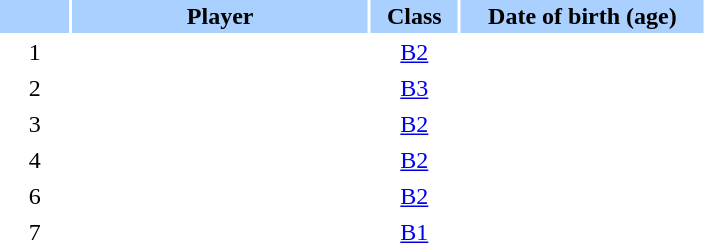<table class="sortable" border="0" cellspacing="2" cellpadding="2">
<tr style="background-color:#AAD0FF">
<th width=8%></th>
<th width=34%>Player</th>
<th width=10%>Class</th>
<th width=28%>Date of birth (age)</th>
</tr>
<tr>
<td style="text-align: center;">1</td>
<td></td>
<td style="text-align: center;"><a href='#'>B2</a></td>
<td style="text-align: center;"></td>
</tr>
<tr>
<td style="text-align: center;">2</td>
<td></td>
<td style="text-align: center;"><a href='#'>B3</a></td>
<td style="text-align: center;"></td>
</tr>
<tr>
<td style="text-align: center;">3</td>
<td></td>
<td style="text-align: center;"><a href='#'>B2</a></td>
<td style="text-align: center;"></td>
</tr>
<tr>
<td style="text-align: center;">4</td>
<td></td>
<td style="text-align: center;"><a href='#'>B2</a></td>
<td style="text-align: center;"></td>
</tr>
<tr>
<td style="text-align: center;">6</td>
<td></td>
<td style="text-align: center;"><a href='#'>B2</a></td>
<td style="text-align: center;"></td>
</tr>
<tr>
<td style="text-align: center;">7</td>
<td></td>
<td style="text-align: center;"><a href='#'>B1</a></td>
<td style="text-align: center;"></td>
</tr>
</table>
